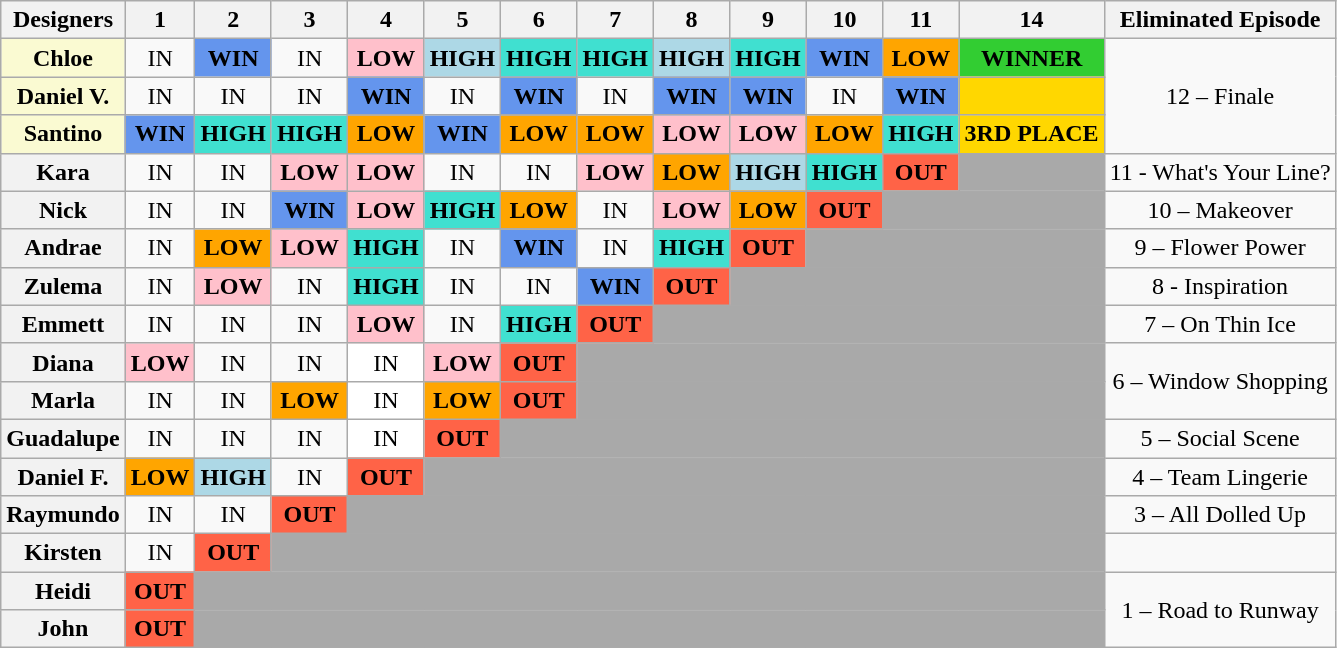<table class="wikitable" style="text-align:center">
<tr>
<th>Designers</th>
<th>1</th>
<th>2</th>
<th>3</th>
<th>4</th>
<th>5</th>
<th>6</th>
<th>7</th>
<th>8</th>
<th>9</th>
<th>10</th>
<th>11</th>
<th>14</th>
<th>Eliminated Episode</th>
</tr>
<tr>
<th style="background:#FAFAD2;">Chloe</th>
<td>IN</td>
<td style="background:cornflowerblue;"><strong>WIN</strong></td>
<td>IN</td>
<td style="background:pink;"><strong>LOW</strong></td>
<td style="background:lightblue;"><strong>HIGH</strong></td>
<td style="background:turquoise;"><strong>HIGH</strong></td>
<td style="background:turquoise;"><strong>HIGH</strong></td>
<td style="background:lightblue;"><strong>HIGH</strong></td>
<td style="background:turquoise;"><strong>HIGH</strong></td>
<td style="background:cornflowerblue;"><strong>WIN</strong></td>
<td style="background:orange;"><strong>LOW</strong></td>
<td style="background:limegreen;"><strong>WINNER</strong></td>
<td rowspan="3">12 – Finale</td>
</tr>
<tr>
<th style="background:#FAFAD2;">Daniel V.</th>
<td>IN</td>
<td>IN</td>
<td>IN</td>
<td style="background:cornflowerblue;"><strong>WIN</strong></td>
<td>IN</td>
<td style="background:cornflowerblue;"><strong>WIN</strong></td>
<td>IN</td>
<td style="background:cornflowerblue;"><strong>WIN</strong></td>
<td style="background:cornflowerblue;"><strong>WIN</strong></td>
<td>IN</td>
<td style="background:cornflowerblue;"><strong>WIN</strong></td>
<td style="background:gold;"></td>
</tr>
<tr>
<th style="background:#FAFAD2;">Santino</th>
<td style="background:cornflowerblue;"><strong>WIN</strong></td>
<td style="background:turquoise;"><strong>HIGH</strong></td>
<td style="background:turquoise;"><strong>HIGH</strong></td>
<td style="background:orange;"><strong>LOW</strong></td>
<td style="background:cornflowerblue;"><strong>WIN</strong></td>
<td style="background:orange;"><strong>LOW</strong></td>
<td style="background:orange;"><strong>LOW</strong></td>
<td style="background:pink;"><strong>LOW</strong></td>
<td style="background:pink;"><strong>LOW</strong></td>
<td style="background:orange;"><strong>LOW</strong></td>
<td style="background:turquoise;"><strong>HIGH</strong></td>
<td style="background:gold;"><strong>3RD PLACE</strong></td>
</tr>
<tr>
<th>Kara</th>
<td>IN</td>
<td>IN</td>
<td style="background:pink;"><strong>LOW</strong></td>
<td style="background:pink;"><strong>LOW</strong></td>
<td>IN</td>
<td>IN</td>
<td style="background:pink;"><strong>LOW</strong></td>
<td style="background:orange;"><strong>LOW</strong></td>
<td style="background:lightblue;"><strong>HIGH</strong></td>
<td style="background:turquoise;"><strong>HIGH</strong></td>
<td style="background:tomato;"><strong>OUT</strong></td>
<td COLSPAN=1 style="background:darkgray;"></td>
<td>11 - What's Your Line?</td>
</tr>
<tr>
<th>Nick</th>
<td>IN</td>
<td>IN</td>
<td style="background:cornflowerblue;"><strong>WIN</strong></td>
<td style="background:pink;"><strong>LOW</strong></td>
<td style="background:turquoise;"><strong>HIGH</strong></td>
<td style="background:orange;"><strong>LOW</strong></td>
<td>IN</td>
<td style="background:pink;"><strong>LOW</strong></td>
<td style="background:orange;"><strong>LOW</strong></td>
<td style="background:tomato;"><strong>OUT</strong></td>
<td COLSPAN=2 style="background:darkgray;"></td>
<td>10 – Makeover</td>
</tr>
<tr>
<th>Andrae</th>
<td>IN</td>
<td style="background:orange;"><strong>LOW</strong></td>
<td style="background:pink;"><strong>LOW</strong></td>
<td style="background:turquoise;"><strong>HIGH</strong></td>
<td>IN</td>
<td style="background:cornflowerblue;"><strong>WIN</strong></td>
<td>IN</td>
<td style="background:turquoise;"><strong>HIGH</strong></td>
<td style="background:tomato;"><strong>OUT</strong></td>
<td COLSPAN=3 style="background:darkgray;"></td>
<td>9 – Flower Power</td>
</tr>
<tr>
<th>Zulema</th>
<td>IN</td>
<td style="background:pink;"><strong>LOW</strong></td>
<td>IN</td>
<td style="background:turquoise;"><strong>HIGH</strong></td>
<td>IN</td>
<td>IN</td>
<td style="background:cornflowerblue;"><strong>WIN</strong></td>
<td style="background:tomato;"><strong>OUT</strong></td>
<td COLSPAN=4 style="background:darkgray;"></td>
<td>8 - Inspiration</td>
</tr>
<tr>
<th>Emmett</th>
<td>IN</td>
<td>IN</td>
<td>IN</td>
<td style="background:pink;"><strong>LOW</strong></td>
<td>IN</td>
<td style="background:turquoise;"><strong>HIGH</strong></td>
<td style="background:tomato;"><strong>OUT</strong></td>
<td COLSPAN=5 style="background:darkgray;"></td>
<td>7 – On Thin Ice</td>
</tr>
<tr>
<th>Diana</th>
<td style="background:pink;"><strong>LOW</strong></td>
<td>IN</td>
<td>IN</td>
<td style="background:white;">IN</td>
<td style="background:pink;"><strong>LOW</strong></td>
<td style="background:tomato;"><strong>OUT</strong></td>
<td COLSPAN=6 style="background:darkgray;"></td>
<td rowspan="2">6 – Window Shopping</td>
</tr>
<tr>
<th>Marla</th>
<td>IN</td>
<td>IN</td>
<td style="background:orange;"><strong>LOW</strong></td>
<td style="background:white;">IN</td>
<td style="background:orange;"><strong>LOW</strong></td>
<td style="background:tomato;"><strong>OUT</strong></td>
<td COLSPAN=6 style="background:darkgray;"></td>
</tr>
<tr>
<th>Guadalupe</th>
<td>IN</td>
<td>IN</td>
<td>IN</td>
<td style="background:WHITE;">IN</td>
<td style="background:tomato;"><strong>OUT</strong></td>
<td COLSPAN=7 style="background:darkgray;"></td>
<td>5 – Social Scene</td>
</tr>
<tr>
<th>Daniel F.</th>
<td style="background:orange;"><strong>LOW</strong></td>
<td style="background:lightblue;"><strong>HIGH</strong></td>
<td>IN</td>
<td style="background:tomato;"><strong>OUT</strong></td>
<td COLSPAN=8 style="background:darkgray;"></td>
<td>4 – Team Lingerie</td>
</tr>
<tr>
<th>Raymundo</th>
<td>IN</td>
<td>IN</td>
<td style="background:tomato;"><strong>OUT</strong></td>
<td COLSPAN=9 style="background:darkgray;"></td>
<td>3 – All Dolled Up</td>
</tr>
<tr>
<th>Kirsten</th>
<td>IN</td>
<td style="background:tomato;"><strong>OUT</strong></td>
<td COLSPAN=10 style="background:darkgray;"></td>
<td></td>
</tr>
<tr>
<th>Heidi</th>
<td style="background:tomato;"><strong>OUT</strong></td>
<td COLSPAN=11 style="background:darkgray;"></td>
<td rowspan="2">1 – Road to Runway</td>
</tr>
<tr>
<th>John</th>
<td style="background:tomato;"><strong>OUT</strong></td>
<td COLSPAN=11 style="background:darkgray;"></td>
</tr>
</table>
